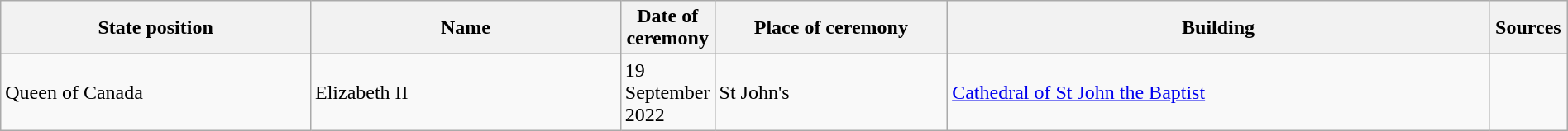<table class="wikitable" style="width:100%;">
<tr>
<th style="width:20%;">State position</th>
<th style="width:20%;">Name</th>
<th style="width:5%;">Date of ceremony</th>
<th style="width:15%;">Place of ceremony</th>
<th style="width:35%;">Building</th>
<th style="width:5%;">Sources</th>
</tr>
<tr>
<td>Queen of Canada</td>
<td>Elizabeth II</td>
<td>19 September 2022</td>
<td>St John's</td>
<td><a href='#'>Cathedral of St John the Baptist</a></td>
<td></td>
</tr>
</table>
